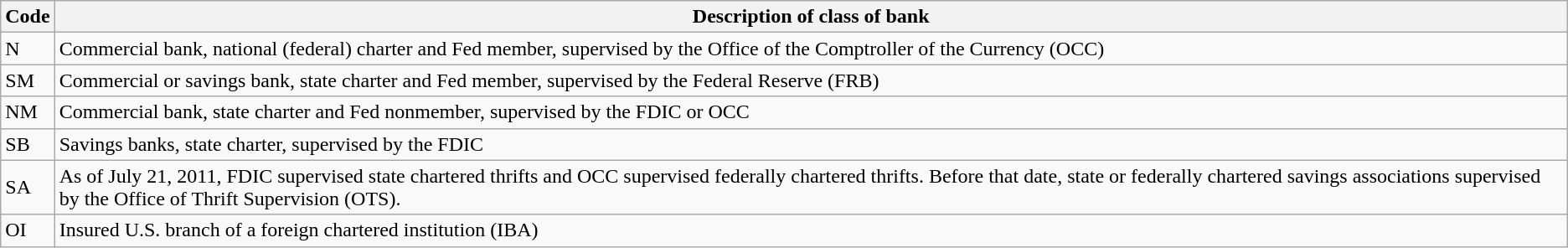<table class=wikitable>
<tr>
<th>Code</th>
<th>Description of class of bank</th>
</tr>
<tr>
<td>N</td>
<td>Commercial bank, national (federal) charter and Fed member, supervised by the Office of the Comptroller of the Currency (OCC)</td>
</tr>
<tr>
<td>SM</td>
<td>Commercial or savings bank, state charter and Fed member, supervised by the Federal Reserve (FRB)</td>
</tr>
<tr>
<td>NM</td>
<td>Commercial bank, state charter and Fed nonmember, supervised by the FDIC or OCC</td>
</tr>
<tr>
<td>SB</td>
<td>Savings banks, state charter, supervised by the FDIC</td>
</tr>
<tr>
<td>SA</td>
<td>As of July 21, 2011, FDIC supervised state chartered thrifts and OCC supervised federally chartered thrifts. Before that date, state or federally chartered savings associations supervised by the Office of Thrift Supervision (OTS).</td>
</tr>
<tr>
<td>OI</td>
<td>Insured U.S. branch of a foreign chartered institution (IBA)</td>
</tr>
</table>
